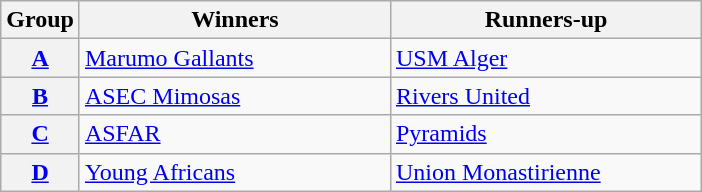<table class="wikitable">
<tr>
<th>Group</th>
<th width=200>Winners</th>
<th width=200>Runners-up</th>
</tr>
<tr>
<th><a href='#'>A</a></th>
<td> <a href='#'>Marumo Gallants</a></td>
<td> <a href='#'>USM Alger</a></td>
</tr>
<tr>
<th><a href='#'>B</a></th>
<td> <a href='#'>ASEC Mimosas</a></td>
<td> <a href='#'>Rivers United</a></td>
</tr>
<tr>
<th><a href='#'>C</a></th>
<td> <a href='#'>ASFAR</a></td>
<td> <a href='#'>Pyramids</a></td>
</tr>
<tr>
<th><a href='#'>D</a></th>
<td> <a href='#'>Young Africans</a></td>
<td> <a href='#'>Union Monastirienne</a></td>
</tr>
</table>
